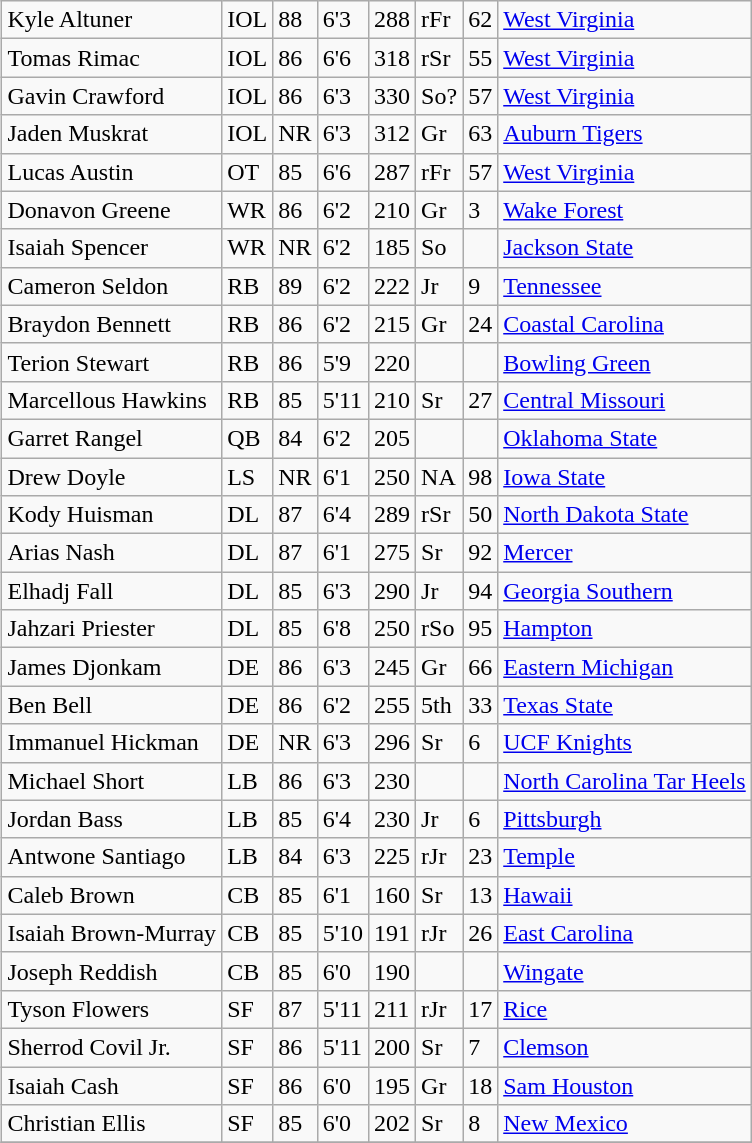<table class="wikitable" style="float:right">
<tr>
<td>Kyle Altuner</td>
<td>IOL</td>
<td>88</td>
<td>6'3</td>
<td>288</td>
<td>rFr</td>
<td>62</td>
<td><a href='#'>West Virginia</a></td>
</tr>
<tr>
<td>Tomas Rimac</td>
<td>IOL</td>
<td>86</td>
<td>6'6</td>
<td>318</td>
<td>rSr</td>
<td>55</td>
<td><a href='#'>West Virginia</a></td>
</tr>
<tr>
<td>Gavin Crawford</td>
<td>IOL</td>
<td>86</td>
<td>6'3</td>
<td>330</td>
<td>So?</td>
<td>57</td>
<td><a href='#'>West Virginia</a></td>
</tr>
<tr>
<td>Jaden Muskrat</td>
<td>IOL</td>
<td>NR</td>
<td>6'3</td>
<td>312</td>
<td>Gr</td>
<td>63</td>
<td><a href='#'>Auburn Tigers</a></td>
</tr>
<tr>
<td>Lucas Austin</td>
<td>OT</td>
<td>85</td>
<td>6'6</td>
<td>287</td>
<td>rFr</td>
<td>57</td>
<td><a href='#'>West Virginia</a></td>
</tr>
<tr>
<td>Donavon Greene</td>
<td>WR</td>
<td>86</td>
<td>6'2</td>
<td>210</td>
<td>Gr</td>
<td>3</td>
<td><a href='#'>Wake Forest</a></td>
</tr>
<tr>
<td>Isaiah Spencer</td>
<td>WR</td>
<td>NR</td>
<td>6'2</td>
<td>185</td>
<td>So</td>
<td></td>
<td><a href='#'>Jackson State</a></td>
</tr>
<tr>
<td>Cameron Seldon</td>
<td>RB</td>
<td>89</td>
<td>6'2</td>
<td>222</td>
<td>Jr</td>
<td>9</td>
<td><a href='#'>Tennessee</a></td>
</tr>
<tr>
<td>Braydon Bennett</td>
<td>RB</td>
<td>86</td>
<td>6'2</td>
<td>215</td>
<td>Gr</td>
<td>24</td>
<td><a href='#'>Coastal Carolina</a></td>
</tr>
<tr>
<td>Terion Stewart</td>
<td>RB</td>
<td>86</td>
<td>5'9</td>
<td>220</td>
<td></td>
<td></td>
<td><a href='#'>Bowling Green</a></td>
</tr>
<tr>
<td>Marcellous Hawkins</td>
<td>RB</td>
<td>85</td>
<td>5'11</td>
<td>210</td>
<td>Sr</td>
<td>27</td>
<td><a href='#'>Central Missouri</a></td>
</tr>
<tr>
<td>Garret Rangel</td>
<td>QB</td>
<td>84</td>
<td>6'2</td>
<td>205</td>
<td></td>
<td></td>
<td><a href='#'>Oklahoma State</a></td>
</tr>
<tr>
<td>Drew Doyle</td>
<td>LS</td>
<td>NR</td>
<td>6'1</td>
<td>250</td>
<td>NA</td>
<td>98</td>
<td><a href='#'>Iowa State</a></td>
</tr>
<tr>
<td>Kody Huisman</td>
<td>DL</td>
<td>87</td>
<td>6'4</td>
<td>289</td>
<td>rSr</td>
<td>50</td>
<td><a href='#'>North Dakota State</a></td>
</tr>
<tr>
<td>Arias Nash</td>
<td>DL</td>
<td>87</td>
<td>6'1</td>
<td>275</td>
<td>Sr</td>
<td>92</td>
<td><a href='#'>Mercer</a></td>
</tr>
<tr>
<td>Elhadj Fall</td>
<td>DL</td>
<td>85</td>
<td>6'3</td>
<td>290</td>
<td>Jr</td>
<td>94</td>
<td><a href='#'>Georgia Southern</a></td>
</tr>
<tr>
<td>Jahzari Priester</td>
<td>DL</td>
<td>85</td>
<td>6'8</td>
<td>250</td>
<td>rSo</td>
<td>95</td>
<td><a href='#'>Hampton</a></td>
</tr>
<tr>
<td>James Djonkam</td>
<td>DE</td>
<td>86</td>
<td>6'3</td>
<td>245</td>
<td>Gr</td>
<td>66</td>
<td><a href='#'>Eastern Michigan</a></td>
</tr>
<tr>
<td>Ben Bell</td>
<td>DE</td>
<td>86</td>
<td>6'2</td>
<td>255</td>
<td>5th</td>
<td>33</td>
<td><a href='#'>Texas State</a></td>
</tr>
<tr>
<td>Immanuel Hickman</td>
<td>DE</td>
<td>NR</td>
<td>6'3</td>
<td>296</td>
<td>Sr</td>
<td>6</td>
<td><a href='#'>UCF Knights</a></td>
</tr>
<tr>
<td>Michael Short</td>
<td>LB</td>
<td>86</td>
<td>6'3</td>
<td>230</td>
<td></td>
<td></td>
<td><a href='#'>North Carolina Tar Heels</a></td>
</tr>
<tr>
<td>Jordan Bass</td>
<td>LB</td>
<td>85</td>
<td>6'4</td>
<td>230</td>
<td>Jr</td>
<td>6</td>
<td><a href='#'>Pittsburgh</a></td>
</tr>
<tr>
<td>Antwone Santiago</td>
<td>LB</td>
<td>84</td>
<td>6'3</td>
<td>225</td>
<td>rJr</td>
<td>23</td>
<td><a href='#'>Temple</a></td>
</tr>
<tr>
<td>Caleb Brown</td>
<td>CB</td>
<td>85</td>
<td>6'1</td>
<td>160</td>
<td>Sr</td>
<td>13</td>
<td><a href='#'>Hawaii</a></td>
</tr>
<tr>
<td>Isaiah Brown-Murray</td>
<td>CB</td>
<td>85</td>
<td>5'10</td>
<td>191</td>
<td>rJr</td>
<td>26</td>
<td><a href='#'>East Carolina</a></td>
</tr>
<tr>
<td>Joseph Reddish</td>
<td>CB</td>
<td>85</td>
<td>6'0</td>
<td>190</td>
<td></td>
<td></td>
<td><a href='#'>Wingate</a></td>
</tr>
<tr>
<td>Tyson Flowers</td>
<td>SF</td>
<td>87</td>
<td>5'11</td>
<td>211</td>
<td>rJr</td>
<td>17</td>
<td><a href='#'>Rice</a></td>
</tr>
<tr>
<td>Sherrod Covil Jr.</td>
<td>SF</td>
<td>86</td>
<td>5'11</td>
<td>200</td>
<td>Sr</td>
<td>7</td>
<td><a href='#'>Clemson</a></td>
</tr>
<tr>
<td>Isaiah Cash</td>
<td>SF</td>
<td>86</td>
<td>6'0</td>
<td>195</td>
<td>Gr</td>
<td>18</td>
<td><a href='#'>Sam Houston</a></td>
</tr>
<tr>
<td>Christian Ellis</td>
<td>SF</td>
<td>85</td>
<td>6'0</td>
<td>202</td>
<td>Sr</td>
<td>8</td>
<td><a href='#'>New Mexico</a></td>
</tr>
<tr>
</tr>
</table>
